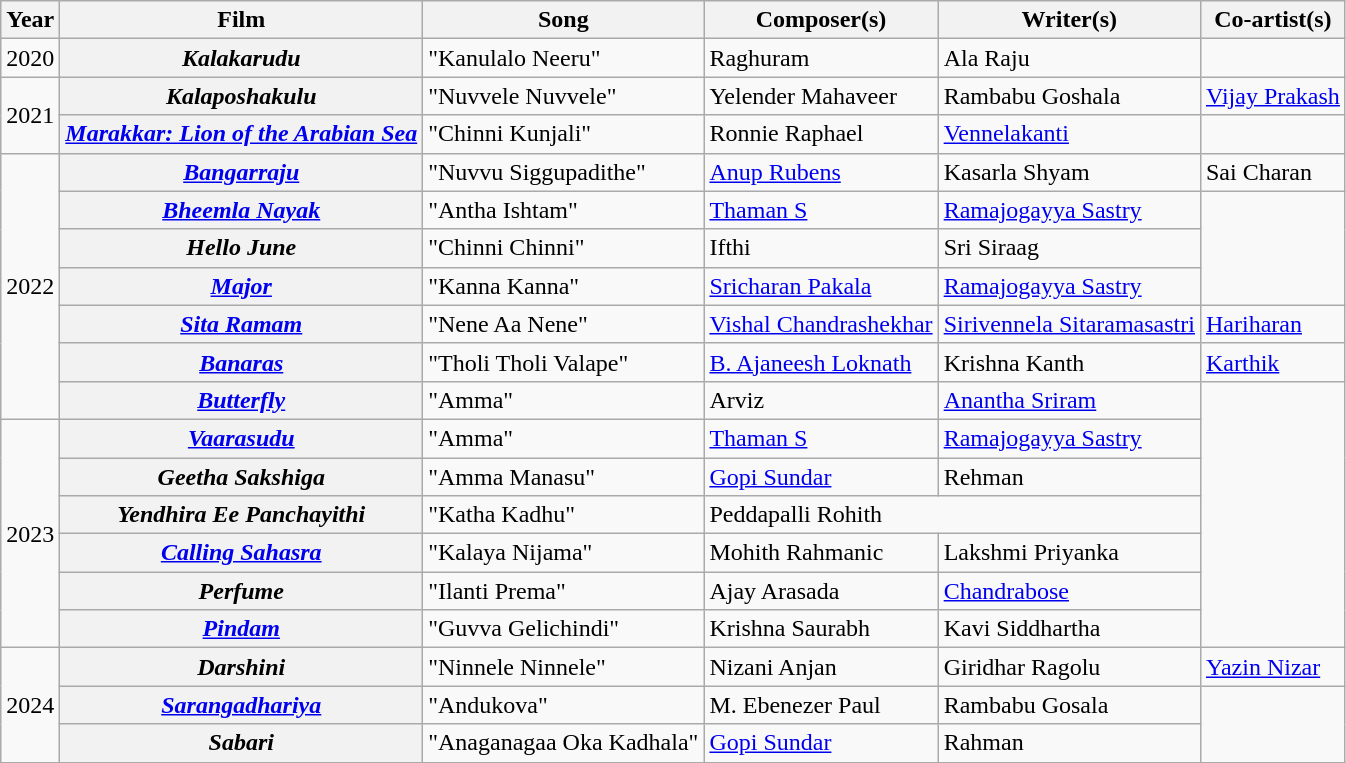<table class="wikitable">
<tr>
<th>Year</th>
<th>Film</th>
<th>Song</th>
<th>Composer(s)</th>
<th>Writer(s)</th>
<th>Co-artist(s)</th>
</tr>
<tr>
<td>2020</td>
<th><em>Kalakarudu</em></th>
<td>"Kanulalo Neeru"</td>
<td>Raghuram</td>
<td>Ala Raju</td>
<td></td>
</tr>
<tr>
<td rowspan="2">2021</td>
<th><em>Kalaposhakulu</em></th>
<td>"Nuvvele Nuvvele"</td>
<td>Yelender Mahaveer</td>
<td>Rambabu Goshala</td>
<td><a href='#'>Vijay Prakash</a></td>
</tr>
<tr>
<th><em><a href='#'>Marakkar: Lion of the Arabian Sea</a></em></th>
<td>"Chinni Kunjali"</td>
<td>Ronnie Raphael</td>
<td><a href='#'>Vennelakanti</a></td>
<td></td>
</tr>
<tr>
<td rowspan="7">2022</td>
<th><em><a href='#'>Bangarraju</a></em></th>
<td>"Nuvvu Siggupadithe"</td>
<td><a href='#'>Anup Rubens</a></td>
<td>Kasarla Shyam</td>
<td>Sai Charan</td>
</tr>
<tr>
<th><em><a href='#'>Bheemla Nayak</a></em></th>
<td>"Antha Ishtam"</td>
<td><a href='#'>Thaman S</a></td>
<td><a href='#'>Ramajogayya Sastry</a></td>
<td rowspan="3"></td>
</tr>
<tr>
<th><em>Hello June</em></th>
<td>"Chinni Chinni"</td>
<td>Ifthi</td>
<td>Sri Siraag</td>
</tr>
<tr>
<th><a href='#'><em>Major</em></a></th>
<td>"Kanna Kanna"</td>
<td><a href='#'>Sricharan Pakala</a></td>
<td><a href='#'>Ramajogayya Sastry</a></td>
</tr>
<tr>
<th><em><a href='#'>Sita Ramam</a></em></th>
<td>"Nene Aa Nene"</td>
<td><a href='#'>Vishal Chandrashekhar</a></td>
<td><a href='#'>Sirivennela Sitaramasastri</a></td>
<td><a href='#'>Hariharan</a></td>
</tr>
<tr>
<th><em><a href='#'>Banaras</a></em></th>
<td>"Tholi Tholi Valape"</td>
<td><a href='#'>B. Ajaneesh Loknath</a></td>
<td>Krishna Kanth</td>
<td><a href='#'>Karthik</a></td>
</tr>
<tr>
<th><em><a href='#'>Butterfly</a></em></th>
<td>"Amma"</td>
<td>Arviz</td>
<td><a href='#'>Anantha Sriram</a></td>
<td rowspan="7"></td>
</tr>
<tr>
<td rowspan="6">2023</td>
<th><em><a href='#'>Vaarasudu</a></em></th>
<td>"Amma"</td>
<td><a href='#'>Thaman S</a></td>
<td><a href='#'>Ramajogayya Sastry</a></td>
</tr>
<tr>
<th><em>Geetha Sakshiga</em></th>
<td>"Amma Manasu"</td>
<td><a href='#'>Gopi Sundar</a></td>
<td>Rehman</td>
</tr>
<tr>
<th><em>Yendhira Ee Panchayithi</em></th>
<td>"Katha Kadhu"</td>
<td colspan="2">Peddapalli Rohith</td>
</tr>
<tr>
<th><em><a href='#'>Calling Sahasra</a></em></th>
<td>"Kalaya Nijama"</td>
<td>Mohith Rahmanic</td>
<td>Lakshmi Priyanka</td>
</tr>
<tr>
<th><em>Perfume</em></th>
<td>"Ilanti Prema"</td>
<td>Ajay Arasada</td>
<td><a href='#'>Chandrabose</a></td>
</tr>
<tr>
<th><em><a href='#'>Pindam</a></em></th>
<td>"Guvva Gelichindi"</td>
<td>Krishna Saurabh</td>
<td>Kavi Siddhartha</td>
</tr>
<tr>
<td rowspan="3">2024</td>
<th><em>Darshini</em></th>
<td>"Ninnele Ninnele"</td>
<td>Nizani Anjan</td>
<td>Giridhar Ragolu</td>
<td><a href='#'>Yazin Nizar</a></td>
</tr>
<tr>
<th><a href='#'><em>Sarangadhariya</em></a></th>
<td>"Andukova"</td>
<td>M. Ebenezer Paul</td>
<td>Rambabu Gosala</td>
<td rowspan="2"></td>
</tr>
<tr>
<th><em>Sabari</em></th>
<td>"Anaganagaa Oka Kadhala"</td>
<td><a href='#'>Gopi Sundar</a></td>
<td>Rahman</td>
</tr>
</table>
